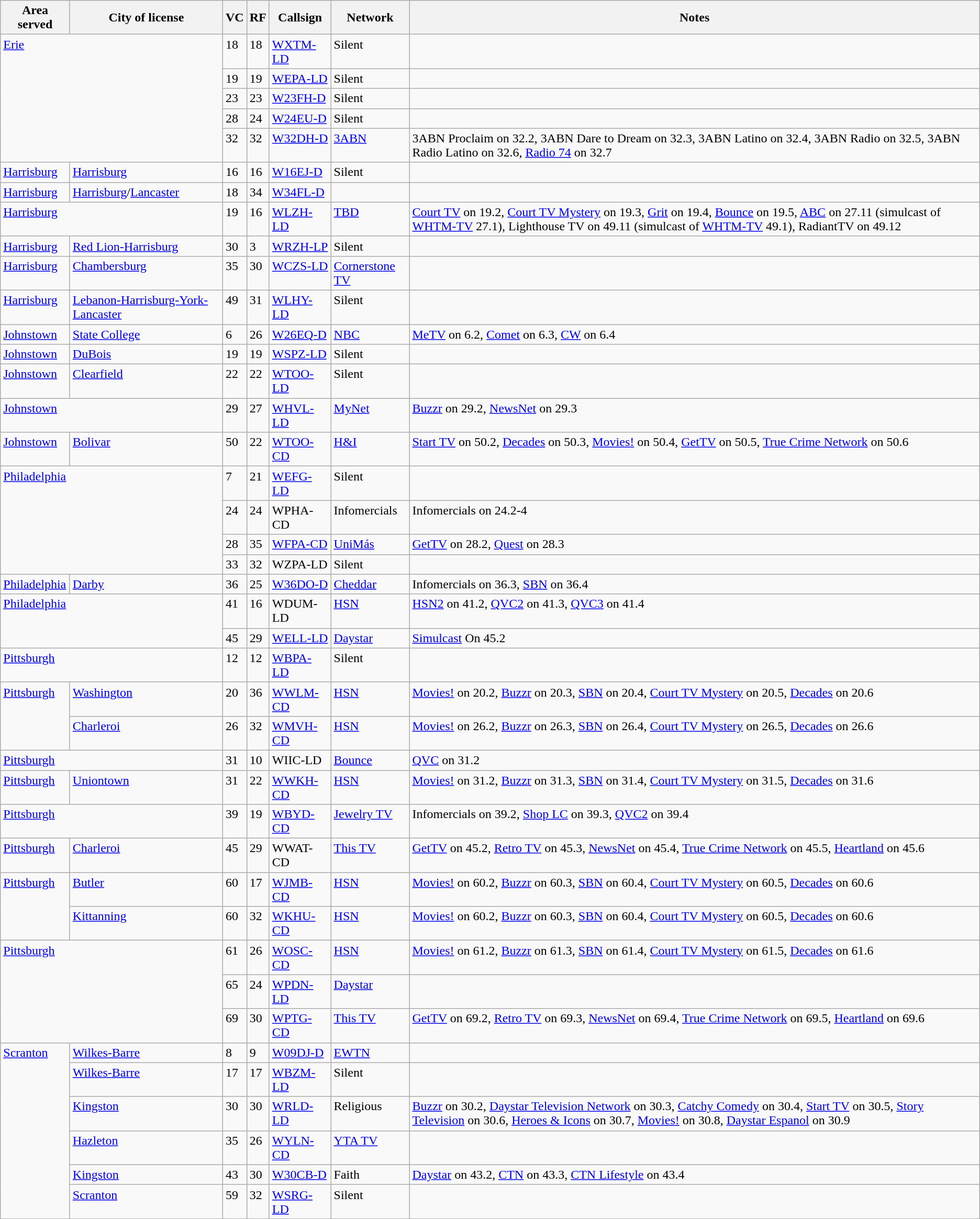<table class="sortable wikitable" style="margin: 1em 1em 1em 0; background: #f9f9f9;">
<tr>
<th>Area served</th>
<th>City of license</th>
<th>VC</th>
<th>RF</th>
<th>Callsign</th>
<th>Network</th>
<th class="unsortable">Notes</th>
</tr>
<tr style="vertical-align: top; text-align: left;">
<td colspan="2" rowspan="5"><a href='#'>Erie</a></td>
<td>18</td>
<td>18</td>
<td><a href='#'>WXTM-LD</a></td>
<td>Silent</td>
<td></td>
</tr>
<tr style="vertical-align: top; text-align: left;">
<td>19</td>
<td>19</td>
<td><a href='#'>WEPA-LD</a></td>
<td>Silent</td>
<td></td>
</tr>
<tr style="vertical-align: top; text-align: left;">
<td>23</td>
<td>23</td>
<td><a href='#'>W23FH-D</a></td>
<td>Silent</td>
<td></td>
</tr>
<tr style="vertical-align: top; text-align: left;">
<td>28</td>
<td>24</td>
<td><a href='#'>W24EU-D</a></td>
<td>Silent</td>
<td></td>
</tr>
<tr style="vertical-align: top; text-align: left;">
<td>32</td>
<td>32</td>
<td><a href='#'>W32DH-D</a></td>
<td><a href='#'>3ABN</a></td>
<td>3ABN Proclaim on 32.2, 3ABN Dare to Dream on 32.3, 3ABN Latino on 32.4, 3ABN Radio on 32.5, 3ABN Radio Latino on 32.6, <a href='#'>Radio 74</a> on 32.7</td>
</tr>
<tr style="vertical-align: top; text-align: left;">
<td><a href='#'>Harrisburg</a></td>
<td><a href='#'>Harrisburg</a></td>
<td>16</td>
<td>16</td>
<td><a href='#'>W16EJ-D</a></td>
<td>Silent</td>
<td></td>
</tr>
<tr style="vertical-align: top; text-align: left;">
<td><a href='#'>Harrisburg</a></td>
<td><a href='#'>Harrisburg</a>/<a href='#'>Lancaster</a></td>
<td>18</td>
<td>34</td>
<td><a href='#'>W34FL-D</a></td>
<td></td>
<td></td>
</tr>
<tr style="vertical-align: top; text-align: left;">
<td colspan="2"><a href='#'>Harrisburg</a></td>
<td>19</td>
<td>16</td>
<td><a href='#'>WLZH-LD</a></td>
<td><a href='#'>TBD</a></td>
<td><a href='#'>Court TV</a> on 19.2, <a href='#'>Court TV Mystery</a> on 19.3, <a href='#'>Grit</a> on 19.4, <a href='#'>Bounce</a> on 19.5, <a href='#'>ABC</a> on 27.11 (simulcast of <a href='#'>WHTM-TV</a> 27.1), Lighthouse TV on 49.11 (simulcast of <a href='#'>WHTM-TV</a> 49.1), RadiantTV on 49.12</td>
</tr>
<tr style="vertical-align: top; text-align: left;">
<td><a href='#'>Harrisburg</a></td>
<td><a href='#'>Red Lion-Harrisburg</a></td>
<td>30</td>
<td>3</td>
<td><a href='#'>WRZH-LP</a></td>
<td>Silent</td>
<td></td>
</tr>
<tr style="vertical-align: top; text-align: left;">
<td><a href='#'>Harrisburg</a></td>
<td><a href='#'>Chambersburg</a></td>
<td>35</td>
<td>30</td>
<td><a href='#'>WCZS-LD</a></td>
<td><a href='#'>Cornerstone TV</a></td>
<td></td>
</tr>
<tr style="vertical-align: top; text-align: left;">
<td><a href='#'>Harrisburg</a></td>
<td><a href='#'>Lebanon-Harrisburg-York-Lancaster</a></td>
<td>49</td>
<td>31</td>
<td><a href='#'>WLHY-LD</a></td>
<td>Silent</td>
<td></td>
</tr>
<tr style="vertical-align: top; text-align: left;">
<td><a href='#'>Johnstown</a></td>
<td><a href='#'>State College</a></td>
<td>6</td>
<td>26</td>
<td><a href='#'>W26EQ-D</a></td>
<td><a href='#'>NBC</a></td>
<td><a href='#'>MeTV</a> on 6.2, <a href='#'>Comet</a> on 6.3, <a href='#'>CW</a> on 6.4</td>
</tr>
<tr style="vertical-align: top; text-align: left;">
<td><a href='#'>Johnstown</a></td>
<td><a href='#'>DuBois</a></td>
<td>19</td>
<td>19</td>
<td><a href='#'>WSPZ-LD</a></td>
<td>Silent</td>
<td></td>
</tr>
<tr style="vertical-align: top; text-align: left;">
<td><a href='#'>Johnstown</a></td>
<td><a href='#'>Clearfield</a></td>
<td>22</td>
<td>22</td>
<td><a href='#'>WTOO-LD</a></td>
<td>Silent</td>
<td></td>
</tr>
<tr style="vertical-align: top; text-align: left;">
<td colspan="2"><a href='#'>Johnstown</a></td>
<td>29</td>
<td>27</td>
<td><a href='#'>WHVL-LD</a></td>
<td><a href='#'>MyNet</a></td>
<td><a href='#'>Buzzr</a> on 29.2, <a href='#'>NewsNet</a> on 29.3</td>
</tr>
<tr style="vertical-align: top; text-align: left;">
<td><a href='#'>Johnstown</a></td>
<td><a href='#'>Bolivar</a></td>
<td>50</td>
<td>22</td>
<td><a href='#'>WTOO-CD</a></td>
<td><a href='#'>H&I</a></td>
<td><a href='#'>Start TV</a> on 50.2, <a href='#'>Decades</a> on 50.3, <a href='#'>Movies!</a> on 50.4, <a href='#'>GetTV</a> on 50.5, <a href='#'>True Crime Network</a> on 50.6</td>
</tr>
<tr style="vertical-align: top; text-align: left;">
<td colspan="2" rowspan="4"><a href='#'>Philadelphia</a></td>
<td>7</td>
<td>21</td>
<td><a href='#'>WEFG-LD</a></td>
<td>Silent</td>
<td></td>
</tr>
<tr style="vertical-align: top; text-align: left;">
<td>24</td>
<td>24</td>
<td>WPHA-CD</td>
<td>Infomercials</td>
<td>Infomercials on 24.2-4</td>
</tr>
<tr style="vertical-align: top; text-align: left;">
<td>28</td>
<td>35</td>
<td><a href='#'>WFPA-CD</a></td>
<td><a href='#'>UniMás</a></td>
<td><a href='#'>GetTV</a> on 28.2, <a href='#'>Quest</a> on 28.3</td>
</tr>
<tr style="vertical-align: top; text-align: left;">
<td>33</td>
<td>32</td>
<td>WZPA-LD</td>
<td>Silent</td>
<td></td>
</tr>
<tr style="vertical-align: top; text-align: left;">
<td><a href='#'>Philadelphia</a></td>
<td><a href='#'>Darby</a></td>
<td>36</td>
<td>25</td>
<td><a href='#'>W36DO-D</a></td>
<td><a href='#'>Cheddar</a></td>
<td>Infomercials on 36.3, <a href='#'>SBN</a> on 36.4</td>
</tr>
<tr style="vertical-align: top; text-align: left;">
<td colspan="2" rowspan="2"><a href='#'>Philadelphia</a></td>
<td>41</td>
<td>16</td>
<td>WDUM-LD</td>
<td><a href='#'>HSN</a></td>
<td><a href='#'>HSN2</a> on 41.2, <a href='#'>QVC2</a> on 41.3, <a href='#'>QVC3</a> on 41.4</td>
</tr>
<tr style="vertical-align: top; text-align: left;">
<td>45</td>
<td>29</td>
<td><a href='#'>WELL-LD</a></td>
<td><a href='#'>Daystar</a></td>
<td><a href='#'>Simulcast</a> On 45.2</td>
</tr>
<tr style="vertical-align: top; text-align: left;">
<td colspan="2"><a href='#'>Pittsburgh</a></td>
<td>12</td>
<td>12</td>
<td><a href='#'>WBPA-LD</a></td>
<td>Silent</td>
<td></td>
</tr>
<tr style="vertical-align: top; text-align: left;">
<td colspan="1" rowspan="2"><a href='#'>Pittsburgh</a></td>
<td><a href='#'>Washington</a></td>
<td>20</td>
<td>36</td>
<td><a href='#'>WWLM-CD</a></td>
<td><a href='#'>HSN</a></td>
<td><a href='#'>Movies!</a> on 20.2, <a href='#'>Buzzr</a> on 20.3, <a href='#'>SBN</a> on 20.4, <a href='#'>Court TV Mystery</a> on 20.5, <a href='#'>Decades</a> on 20.6</td>
</tr>
<tr style="vertical-align: top; text-align: left;">
<td><a href='#'>Charleroi</a></td>
<td>26</td>
<td>32</td>
<td><a href='#'>WMVH-CD</a></td>
<td><a href='#'>HSN</a></td>
<td><a href='#'>Movies!</a> on 26.2, <a href='#'>Buzzr</a> on 26.3, <a href='#'>SBN</a> on 26.4, <a href='#'>Court TV Mystery</a> on 26.5, <a href='#'>Decades</a> on 26.6</td>
</tr>
<tr style="vertical-align: top; text-align: left;">
<td colspan="2"><a href='#'>Pittsburgh</a></td>
<td>31</td>
<td>10</td>
<td>WIIC-LD</td>
<td><a href='#'>Bounce</a></td>
<td><a href='#'>QVC</a> on 31.2</td>
</tr>
<tr style="vertical-align: top; text-align: left;">
<td><a href='#'>Pittsburgh</a></td>
<td><a href='#'>Uniontown</a></td>
<td>31</td>
<td>22</td>
<td><a href='#'>WWKH-CD</a></td>
<td><a href='#'>HSN</a></td>
<td><a href='#'>Movies!</a> on 31.2, <a href='#'>Buzzr</a> on 31.3, <a href='#'>SBN</a> on 31.4, <a href='#'>Court TV Mystery</a> on 31.5, <a href='#'>Decades</a> on 31.6</td>
</tr>
<tr style="vertical-align: top; text-align: left;">
<td colspan="2"><a href='#'>Pittsburgh</a></td>
<td>39</td>
<td>19</td>
<td><a href='#'>WBYD-CD</a></td>
<td><a href='#'>Jewelry TV</a></td>
<td>Infomercials on 39.2, <a href='#'>Shop LC</a> on 39.3, <a href='#'>QVC2</a> on 39.4</td>
</tr>
<tr style="vertical-align: top; text-align: left;">
<td><a href='#'>Pittsburgh</a></td>
<td><a href='#'>Charleroi</a></td>
<td>45</td>
<td>29</td>
<td>WWAT-CD</td>
<td><a href='#'>This TV</a></td>
<td><a href='#'>GetTV</a> on 45.2, <a href='#'>Retro TV</a> on 45.3, <a href='#'>NewsNet</a> on 45.4, <a href='#'>True Crime Network</a> on 45.5, <a href='#'>Heartland</a> on 45.6</td>
</tr>
<tr style="vertical-align: top; text-align: left;">
<td colspan="1" rowspan="2"><a href='#'>Pittsburgh</a></td>
<td><a href='#'>Butler</a></td>
<td>60</td>
<td>17</td>
<td><a href='#'>WJMB-CD</a></td>
<td><a href='#'>HSN</a></td>
<td><a href='#'>Movies!</a> on 60.2, <a href='#'>Buzzr</a> on 60.3, <a href='#'>SBN</a> on 60.4, <a href='#'>Court TV Mystery</a> on 60.5, <a href='#'>Decades</a> on 60.6</td>
</tr>
<tr style="vertical-align: top; text-align: left;">
<td><a href='#'>Kittanning</a></td>
<td>60</td>
<td>32</td>
<td><a href='#'>WKHU-CD</a></td>
<td><a href='#'>HSN</a></td>
<td><a href='#'>Movies!</a> on 60.2, <a href='#'>Buzzr</a> on 60.3, <a href='#'>SBN</a> on 60.4, <a href='#'>Court TV Mystery</a> on 60.5, <a href='#'>Decades</a> on 60.6</td>
</tr>
<tr style="vertical-align: top; text-align: left;">
<td colspan="2" rowspan="3"><a href='#'>Pittsburgh</a></td>
<td>61</td>
<td>26</td>
<td><a href='#'>WOSC-CD</a></td>
<td><a href='#'>HSN</a></td>
<td><a href='#'>Movies!</a> on 61.2, <a href='#'>Buzzr</a> on 61.3, <a href='#'>SBN</a> on 61.4, <a href='#'>Court TV Mystery</a> on 61.5, <a href='#'>Decades</a> on 61.6</td>
</tr>
<tr style="vertical-align: top; text-align: left;">
<td>65</td>
<td>24</td>
<td><a href='#'>WPDN-LD</a></td>
<td><a href='#'>Daystar</a></td>
<td></td>
</tr>
<tr style="vertical-align: top; text-align: left;">
<td>69</td>
<td>30</td>
<td><a href='#'>WPTG-CD</a></td>
<td><a href='#'>This TV</a></td>
<td><a href='#'>GetTV</a> on 69.2, <a href='#'>Retro TV</a> on 69.3, <a href='#'>NewsNet</a> on 69.4, <a href='#'>True Crime Network</a> on 69.5, <a href='#'>Heartland</a> on 69.6</td>
</tr>
<tr style="vertical-align: top; text-align: left;">
<td colspan="1" rowspan="6"><a href='#'>Scranton</a></td>
<td><a href='#'>Wilkes-Barre</a></td>
<td>8</td>
<td>9</td>
<td><a href='#'>W09DJ-D</a></td>
<td><a href='#'>EWTN</a></td>
<td></td>
</tr>
<tr style="vertical-align: top; text-align: left;">
<td><a href='#'>Wilkes-Barre</a></td>
<td>17</td>
<td>17</td>
<td><a href='#'>WBZM-LD</a></td>
<td>Silent</td>
<td></td>
</tr>
<tr style="vertical-align: top; text-align: left;">
<td><a href='#'>Kingston</a></td>
<td>30</td>
<td>30</td>
<td><a href='#'>WRLD-LD</a></td>
<td>Religious</td>
<td><a href='#'>Buzzr</a> on 30.2, <a href='#'>Daystar Television Network</a> on 30.3, <a href='#'>Catchy Comedy</a> on 30.4, <a href='#'>Start TV</a> on 30.5, <a href='#'>Story Television</a> on 30.6, <a href='#'>Heroes & Icons</a> on 30.7, <a href='#'>Movies!</a> on 30.8, <a href='#'>Daystar Espanol</a> on 30.9</td>
</tr>
<tr style="vertical-align: top; text-align: left;">
<td><a href='#'>Hazleton</a></td>
<td>35</td>
<td>26</td>
<td><a href='#'>WYLN-CD</a></td>
<td><a href='#'>YTA TV</a></td>
<td></td>
</tr>
<tr style="vertical-align: top; text-align: left;">
<td><a href='#'>Kingston</a></td>
<td>43</td>
<td>30</td>
<td><a href='#'>W30CB-D</a></td>
<td>Faith</td>
<td><a href='#'>Daystar</a> on 43.2, <a href='#'>CTN</a> on 43.3, <a href='#'>CTN Lifestyle</a> on 43.4</td>
</tr>
<tr style="vertical-align: top; text-align: left;">
<td><a href='#'>Scranton</a></td>
<td>59</td>
<td>32</td>
<td><a href='#'>WSRG-LD</a></td>
<td>Silent</td>
<td></td>
</tr>
</table>
